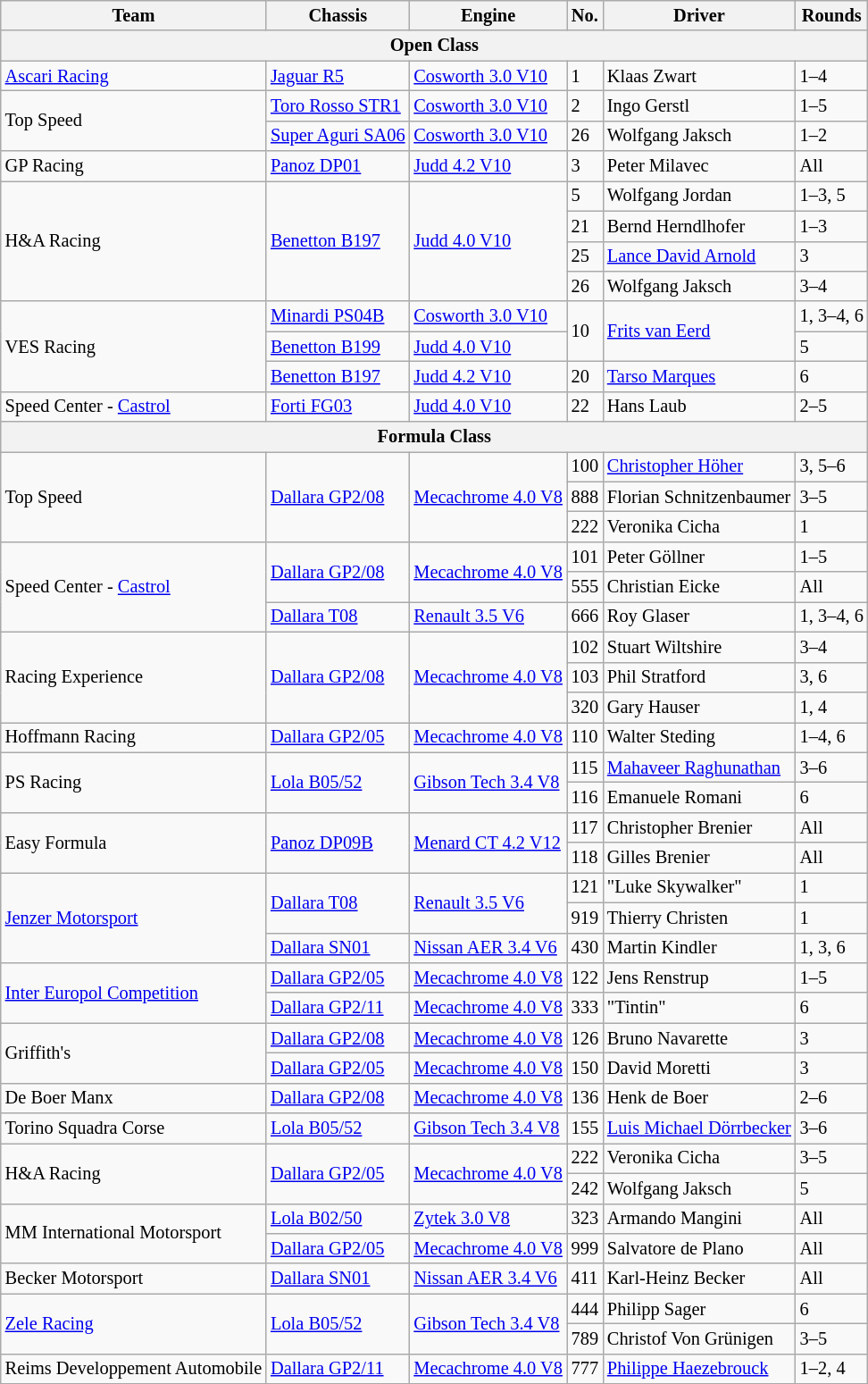<table class="wikitable" style="font-size: 85%;">
<tr>
<th>Team</th>
<th>Chassis</th>
<th>Engine</th>
<th>No.</th>
<th>Driver</th>
<th>Rounds</th>
</tr>
<tr>
<th colspan=6>Open Class</th>
</tr>
<tr>
<td><a href='#'>Ascari Racing</a></td>
<td><a href='#'>Jaguar R5</a></td>
<td><a href='#'>Cosworth 3.0 V10</a></td>
<td>1</td>
<td> Klaas Zwart</td>
<td>1–4</td>
</tr>
<tr>
<td rowspan=2>Top Speed</td>
<td><a href='#'>Toro Rosso STR1</a></td>
<td><a href='#'>Cosworth 3.0 V10</a></td>
<td>2</td>
<td> Ingo Gerstl</td>
<td>1–5</td>
</tr>
<tr>
<td><a href='#'>Super Aguri SA06</a></td>
<td><a href='#'>Cosworth 3.0 V10</a></td>
<td>26</td>
<td> Wolfgang Jaksch</td>
<td>1–2</td>
</tr>
<tr>
<td>GP Racing</td>
<td><a href='#'>Panoz DP01</a></td>
<td><a href='#'>Judd 4.2 V10</a></td>
<td>3</td>
<td> Peter Milavec</td>
<td>All</td>
</tr>
<tr>
<td rowspan=4>H&A Racing</td>
<td rowspan=4><a href='#'>Benetton B197</a></td>
<td rowspan=4><a href='#'>Judd 4.0 V10</a></td>
<td>5</td>
<td> Wolfgang Jordan</td>
<td>1–3, 5</td>
</tr>
<tr>
<td>21</td>
<td> Bernd Herndlhofer</td>
<td>1–3</td>
</tr>
<tr>
<td>25</td>
<td> <a href='#'>Lance David Arnold</a></td>
<td>3</td>
</tr>
<tr>
<td>26</td>
<td> Wolfgang Jaksch</td>
<td>3–4</td>
</tr>
<tr>
<td rowspan=3>VES Racing</td>
<td><a href='#'>Minardi PS04B</a></td>
<td><a href='#'>Cosworth 3.0 V10</a></td>
<td rowspan=2>10</td>
<td rowspan=2> <a href='#'>Frits van Eerd</a></td>
<td>1, 3–4, 6</td>
</tr>
<tr>
<td><a href='#'>Benetton B199</a></td>
<td><a href='#'>Judd 4.0 V10</a></td>
<td>5</td>
</tr>
<tr>
<td><a href='#'>Benetton B197</a></td>
<td><a href='#'>Judd 4.2 V10</a></td>
<td>20</td>
<td> <a href='#'>Tarso Marques</a></td>
<td>6</td>
</tr>
<tr>
<td>Speed Center - <a href='#'>Castrol</a></td>
<td><a href='#'>Forti FG03</a></td>
<td><a href='#'>Judd 4.0 V10</a></td>
<td>22</td>
<td> Hans Laub</td>
<td>2–5</td>
</tr>
<tr>
<th colspan=6>Formula Class</th>
</tr>
<tr>
<td rowspan=3>Top Speed</td>
<td rowspan=3><a href='#'>Dallara GP2/08</a></td>
<td rowspan=3><a href='#'>Mecachrome 4.0 V8</a></td>
<td>100</td>
<td> <a href='#'>Christopher Höher</a></td>
<td>3, 5–6</td>
</tr>
<tr>
<td>888</td>
<td> Florian Schnitzenbaumer</td>
<td>3–5</td>
</tr>
<tr>
<td>222</td>
<td> Veronika Cicha</td>
<td>1</td>
</tr>
<tr>
<td rowspan=3>Speed Center - <a href='#'>Castrol</a></td>
<td rowspan=2><a href='#'>Dallara GP2/08</a></td>
<td rowspan=2><a href='#'>Mecachrome 4.0 V8</a></td>
<td>101</td>
<td> Peter Göllner</td>
<td>1–5</td>
</tr>
<tr>
<td>555</td>
<td> Christian Eicke</td>
<td>All</td>
</tr>
<tr>
<td><a href='#'>Dallara T08</a></td>
<td><a href='#'>Renault 3.5 V6</a></td>
<td>666</td>
<td> Roy Glaser</td>
<td>1, 3–4, 6</td>
</tr>
<tr>
<td rowspan=3>Racing Experience</td>
<td rowspan=3><a href='#'>Dallara GP2/08</a></td>
<td rowspan=3><a href='#'>Mecachrome 4.0 V8</a></td>
<td>102</td>
<td> Stuart Wiltshire</td>
<td>3–4</td>
</tr>
<tr>
<td>103</td>
<td> Phil Stratford</td>
<td>3, 6</td>
</tr>
<tr>
<td>320</td>
<td> Gary Hauser</td>
<td>1, 4</td>
</tr>
<tr>
<td>Hoffmann Racing</td>
<td><a href='#'>Dallara GP2/05</a></td>
<td><a href='#'>Mecachrome 4.0 V8</a></td>
<td>110</td>
<td> Walter Steding</td>
<td>1–4, 6</td>
</tr>
<tr>
<td rowspan=2>PS Racing</td>
<td rowspan=2><a href='#'>Lola B05/52</a></td>
<td rowspan=2><a href='#'>Gibson Tech 3.4 V8</a></td>
<td>115</td>
<td> <a href='#'>Mahaveer Raghunathan</a></td>
<td>3–6</td>
</tr>
<tr>
<td>116</td>
<td> Emanuele Romani</td>
<td>6</td>
</tr>
<tr>
<td rowspan=2>Easy Formula</td>
<td rowspan=2><a href='#'>Panoz DP09B</a></td>
<td rowspan=2><a href='#'>Menard CT 4.2 V12</a></td>
<td>117</td>
<td> Christopher Brenier</td>
<td>All</td>
</tr>
<tr>
<td>118</td>
<td> Gilles Brenier</td>
<td>All</td>
</tr>
<tr>
<td rowspan=3><a href='#'>Jenzer Motorsport</a></td>
<td rowspan=2><a href='#'>Dallara T08</a></td>
<td rowspan=2><a href='#'>Renault 3.5 V6</a></td>
<td>121</td>
<td> "Luke Skywalker"</td>
<td>1</td>
</tr>
<tr>
<td>919</td>
<td> Thierry Christen</td>
<td>1</td>
</tr>
<tr>
<td><a href='#'>Dallara SN01</a></td>
<td><a href='#'>Nissan AER 3.4 V6</a></td>
<td>430</td>
<td> Martin Kindler</td>
<td>1, 3, 6</td>
</tr>
<tr>
<td rowspan=2><a href='#'>Inter Europol Competition</a></td>
<td><a href='#'>Dallara GP2/05</a></td>
<td><a href='#'>Mecachrome 4.0 V8</a></td>
<td>122</td>
<td> Jens Renstrup</td>
<td>1–5</td>
</tr>
<tr>
<td><a href='#'>Dallara GP2/11</a></td>
<td><a href='#'>Mecachrome 4.0 V8</a></td>
<td>333</td>
<td> "Tintin"</td>
<td>6</td>
</tr>
<tr>
<td rowspan=2>Griffith's</td>
<td><a href='#'>Dallara GP2/08</a></td>
<td><a href='#'>Mecachrome 4.0 V8</a></td>
<td>126</td>
<td> Bruno Navarette</td>
<td>3</td>
</tr>
<tr>
<td><a href='#'>Dallara GP2/05</a></td>
<td><a href='#'>Mecachrome 4.0 V8</a></td>
<td>150</td>
<td> David Moretti</td>
<td>3</td>
</tr>
<tr>
<td>De Boer Manx</td>
<td><a href='#'>Dallara GP2/08</a></td>
<td><a href='#'>Mecachrome 4.0 V8</a></td>
<td>136</td>
<td> Henk de Boer</td>
<td>2–6</td>
</tr>
<tr>
<td>Torino Squadra Corse</td>
<td><a href='#'>Lola B05/52</a></td>
<td><a href='#'>Gibson Tech 3.4 V8</a></td>
<td>155</td>
<td> <a href='#'>Luis Michael Dörrbecker</a></td>
<td>3–6</td>
</tr>
<tr>
<td rowspan=2>H&A Racing</td>
<td rowspan=2><a href='#'>Dallara GP2/05</a></td>
<td rowspan=2><a href='#'>Mecachrome 4.0 V8</a></td>
<td>222</td>
<td> Veronika Cicha</td>
<td>3–5</td>
</tr>
<tr>
<td>242</td>
<td> Wolfgang Jaksch</td>
<td>5</td>
</tr>
<tr>
<td rowspan=2>MM International Motorsport</td>
<td><a href='#'>Lola B02/50</a></td>
<td><a href='#'>Zytek 3.0 V8</a></td>
<td>323</td>
<td> Armando Mangini</td>
<td>All</td>
</tr>
<tr>
<td><a href='#'>Dallara GP2/05</a></td>
<td><a href='#'>Mecachrome 4.0 V8</a></td>
<td>999</td>
<td> Salvatore de Plano</td>
<td>All</td>
</tr>
<tr>
<td>Becker Motorsport</td>
<td><a href='#'>Dallara SN01</a></td>
<td><a href='#'>Nissan AER 3.4 V6</a></td>
<td>411</td>
<td> Karl-Heinz Becker</td>
<td>All</td>
</tr>
<tr>
<td rowspan=2><a href='#'>Zele Racing</a></td>
<td rowspan=2><a href='#'>Lola B05/52</a></td>
<td rowspan=2><a href='#'>Gibson Tech 3.4 V8</a></td>
<td>444</td>
<td> Philipp Sager</td>
<td>6</td>
</tr>
<tr>
<td>789</td>
<td> Christof Von Grünigen</td>
<td>3–5</td>
</tr>
<tr>
<td>Reims Developpement Automobile</td>
<td><a href='#'>Dallara GP2/11</a></td>
<td><a href='#'>Mecachrome 4.0 V8</a></td>
<td>777</td>
<td> <a href='#'>Philippe Haezebrouck</a></td>
<td>1–2, 4</td>
</tr>
<tr>
</tr>
</table>
